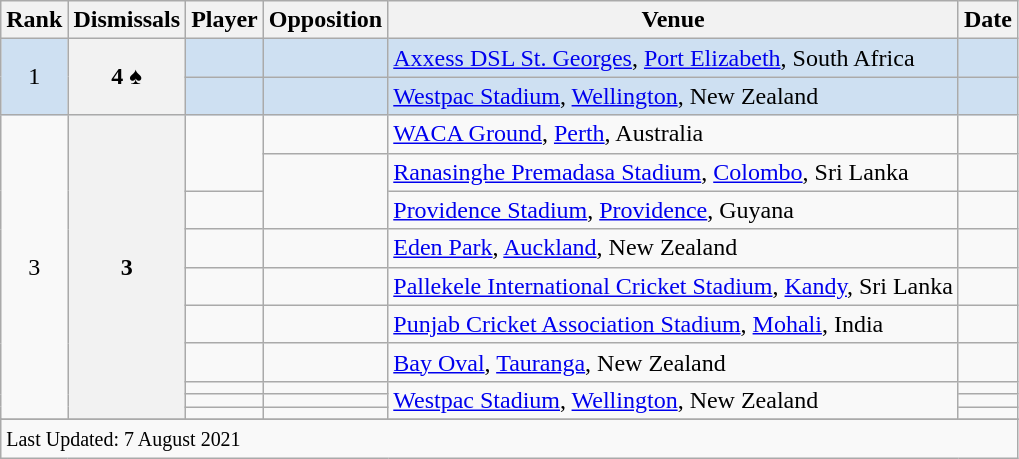<table class="wikitable plainrowheaders sortable">
<tr>
<th scope=col>Rank</th>
<th scope=col>Dismissals</th>
<th scope=col>Player</th>
<th scope=col>Opposition</th>
<th scope=col>Venue</th>
<th scope=col>Date</th>
</tr>
<tr bgcolor=#cee0f2>
<td align=center rowspan=2>1</td>
<th scope=row style=text-align:center; rowspan=2>4 ♠</th>
<td></td>
<td></td>
<td><a href='#'>Axxess DSL St. Georges</a>, <a href='#'>Port Elizabeth</a>, South Africa</td>
<td></td>
</tr>
<tr bgcolor=#cee0f2>
<td></td>
<td></td>
<td><a href='#'>Westpac Stadium</a>, <a href='#'>Wellington</a>, New Zealand</td>
<td></td>
</tr>
<tr>
<td align=center rowspan=10>3</td>
<th scope=row style=text-align:center; rowspan=10>3</th>
<td rowspan=2></td>
<td></td>
<td><a href='#'>WACA Ground</a>, <a href='#'>Perth</a>, Australia</td>
<td></td>
</tr>
<tr>
<td rowspan=2></td>
<td><a href='#'>Ranasinghe Premadasa Stadium</a>, <a href='#'>Colombo</a>, Sri Lanka</td>
<td></td>
</tr>
<tr>
<td></td>
<td><a href='#'>Providence Stadium</a>, <a href='#'>Providence</a>, Guyana</td>
<td></td>
</tr>
<tr>
<td></td>
<td></td>
<td><a href='#'>Eden Park</a>, <a href='#'>Auckland</a>, New Zealand</td>
<td></td>
</tr>
<tr>
<td></td>
<td></td>
<td><a href='#'>Pallekele International Cricket Stadium</a>, <a href='#'>Kandy</a>, Sri Lanka</td>
<td></td>
</tr>
<tr>
<td></td>
<td></td>
<td><a href='#'>Punjab Cricket Association Stadium</a>, <a href='#'>Mohali</a>, India</td>
<td></td>
</tr>
<tr>
<td></td>
<td></td>
<td><a href='#'>Bay Oval</a>, <a href='#'>Tauranga</a>, New Zealand</td>
<td></td>
</tr>
<tr>
<td></td>
<td></td>
<td rowspan=3><a href='#'>Westpac Stadium</a>, <a href='#'>Wellington</a>, New Zealand</td>
<td></td>
</tr>
<tr>
<td></td>
<td></td>
<td></td>
</tr>
<tr>
<td></td>
<td></td>
<td></td>
</tr>
<tr>
</tr>
<tr class=sortbottom>
<td colspan=6><small>Last Updated: 7 August 2021</small></td>
</tr>
</table>
